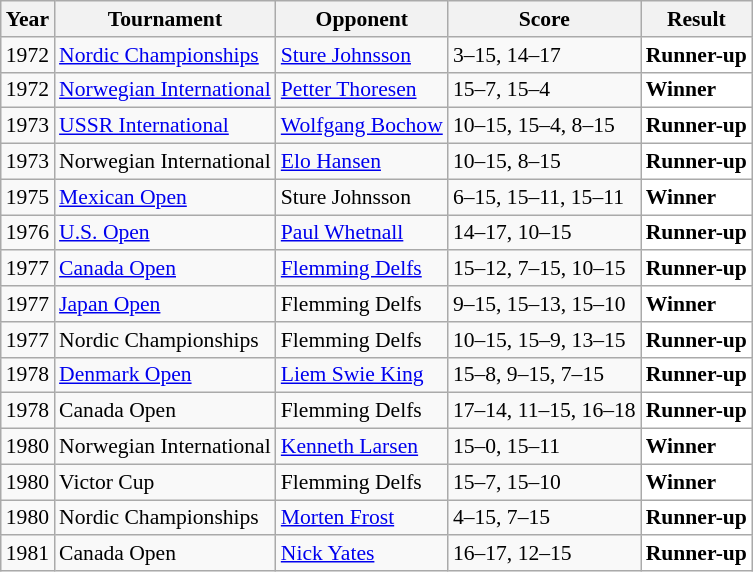<table class="sortable wikitable" style="font-size: 90%;">
<tr>
<th>Year</th>
<th>Tournament</th>
<th>Opponent</th>
<th>Score</th>
<th>Result</th>
</tr>
<tr>
<td align="center">1972</td>
<td align="left"><a href='#'>Nordic Championships</a></td>
<td align="left"> <a href='#'>Sture Johnsson</a></td>
<td align="left">3–15, 14–17</td>
<td style="text-align:left; background:white"> <strong>Runner-up</strong></td>
</tr>
<tr>
<td align="center">1972</td>
<td align="left"><a href='#'>Norwegian International</a></td>
<td align="left"> <a href='#'>Petter Thoresen</a></td>
<td align="left">15–7, 15–4</td>
<td style="text-align:left; background:white"> <strong>Winner</strong></td>
</tr>
<tr>
<td align="center">1973</td>
<td align="left"><a href='#'>USSR International</a></td>
<td align="left"> <a href='#'>Wolfgang Bochow</a></td>
<td align="left">10–15, 15–4, 8–15</td>
<td style="text-align:left; background:white"> <strong>Runner-up</strong></td>
</tr>
<tr>
<td align="center">1973</td>
<td align="left">Norwegian International</td>
<td align="left"> <a href='#'>Elo Hansen</a></td>
<td align="left">10–15, 8–15</td>
<td style="text-align:left; background:white"> <strong>Runner-up</strong></td>
</tr>
<tr>
<td align="center">1975</td>
<td align="left"><a href='#'>Mexican Open</a></td>
<td align="left"> Sture Johnsson</td>
<td align="left">6–15, 15–11, 15–11</td>
<td style="text-align:left; background:white"> <strong>Winner</strong></td>
</tr>
<tr>
<td align="center">1976</td>
<td align="left"><a href='#'>U.S. Open</a></td>
<td align="left"> <a href='#'>Paul Whetnall</a></td>
<td align="left">14–17, 10–15</td>
<td style="text-align:left; background:white"> <strong>Runner-up</strong></td>
</tr>
<tr>
<td align="center">1977</td>
<td align="left"><a href='#'>Canada Open</a></td>
<td align="left"> <a href='#'>Flemming Delfs</a></td>
<td align="left">15–12, 7–15, 10–15</td>
<td style="text-align:left; background:white"> <strong>Runner-up</strong></td>
</tr>
<tr>
<td align="center">1977</td>
<td align="left"><a href='#'>Japan Open</a></td>
<td align="left"> Flemming Delfs</td>
<td align="left">9–15, 15–13, 15–10</td>
<td style="text-align:left; background:white"> <strong>Winner</strong></td>
</tr>
<tr>
<td align="center">1977</td>
<td align="left">Nordic Championships</td>
<td align="left"> Flemming Delfs</td>
<td align="left">10–15, 15–9, 13–15</td>
<td style="text-align:left; background:white"> <strong>Runner-up</strong></td>
</tr>
<tr>
<td align="center">1978</td>
<td align="left"><a href='#'>Denmark Open</a></td>
<td align="left"> <a href='#'>Liem Swie King</a></td>
<td align="left">15–8, 9–15, 7–15</td>
<td style="text-align:left; background:white"> <strong>Runner-up</strong></td>
</tr>
<tr>
<td align="center">1978</td>
<td align="left">Canada Open</td>
<td align="left"> Flemming Delfs</td>
<td align="left">17–14, 11–15, 16–18</td>
<td style="text-align:left; background:white"> <strong>Runner-up</strong></td>
</tr>
<tr>
<td align="center">1980</td>
<td align="left">Norwegian International</td>
<td align="left"> <a href='#'>Kenneth Larsen</a></td>
<td align="left">15–0, 15–11</td>
<td style="text-align:left; background:white"> <strong>Winner</strong></td>
</tr>
<tr>
<td align="center">1980</td>
<td align="left">Victor Cup</td>
<td align="left"> Flemming Delfs</td>
<td align="left">15–7, 15–10</td>
<td style="text-align:left; background:white"> <strong>Winner</strong></td>
</tr>
<tr>
<td align="center">1980</td>
<td align="left">Nordic Championships</td>
<td align="left"> <a href='#'>Morten Frost</a></td>
<td align="left">4–15, 7–15</td>
<td style="text-align:left; background:white"> <strong>Runner-up</strong></td>
</tr>
<tr>
<td align="center">1981</td>
<td align="left">Canada Open</td>
<td align="left"> <a href='#'>Nick Yates</a></td>
<td align="left">16–17, 12–15</td>
<td style="text-align:left; background:white"> <strong>Runner-up</strong></td>
</tr>
</table>
